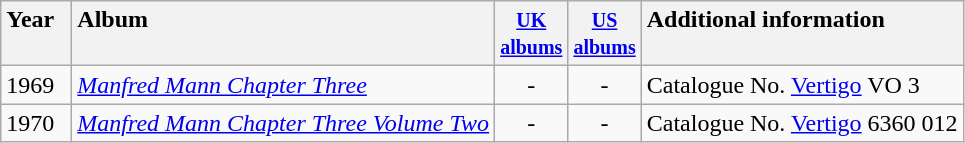<table class="wikitable">
<tr>
<th style="vertical-align:top; text-align:left; width:40px;">Year</th>
<th style="text-align:left; vertical-align:top;">Album</th>
<th style="vertical-align:top; text-align:center; width:40px;"><small><a href='#'>UK albums</a></small></th>
<th style="vertical-align:top; text-align:center; width:40px;"><small><a href='#'>US albums</a></small></th>
<th style="text-align:left; vertical-align:top;">Additional information</th>
</tr>
<tr>
<td style="text-align:left; vertical-align:top;">1969</td>
<td style="text-align:left; vertical-align:top;"><em><a href='#'>Manfred Mann Chapter Three</a></em></td>
<td style="text-align:center; vertical-align:top;">-</td>
<td style="text-align:center; vertical-align:top;">-</td>
<td style="text-align:left; vertical-align:top;">Catalogue No. <a href='#'>Vertigo</a> VO 3</td>
</tr>
<tr>
<td style="text-align:left; vertical-align:top;">1970</td>
<td style="text-align:left; vertical-align:top;"><em><a href='#'>Manfred Mann Chapter Three Volume Two</a></em></td>
<td style="text-align:center; vertical-align:top;">-</td>
<td style="text-align:center; vertical-align:top;">-</td>
<td style="text-align:left; vertical-align:top;">Catalogue No. <a href='#'>Vertigo</a> 6360 012</td>
</tr>
</table>
